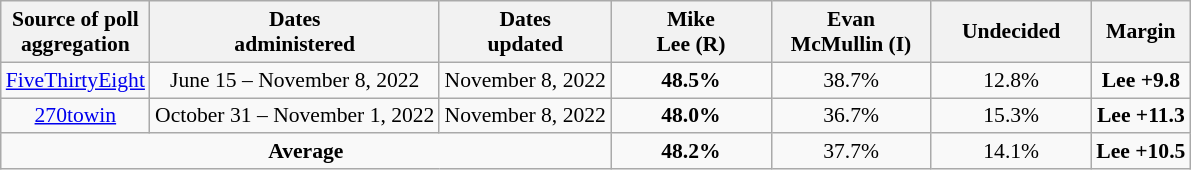<table class="wikitable sortable" style="text-align:center;font-size:90%;line-height:17px">
<tr>
<th>Source of poll<br>aggregation</th>
<th>Dates<br>administered</th>
<th>Dates<br>updated</th>
<th style="width:100px;">Mike<br>Lee (R)</th>
<th style="width:100px;">Evan<br>McMullin (I)</th>
<th style="width:100px;">Undecided<br></th>
<th>Margin</th>
</tr>
<tr>
<td><a href='#'>FiveThirtyEight</a></td>
<td>June 15 – November 8, 2022</td>
<td>November 8, 2022</td>
<td><strong>48.5%</strong></td>
<td>38.7%</td>
<td>12.8%</td>
<td><strong>Lee +9.8</strong></td>
</tr>
<tr>
<td><a href='#'>270towin</a></td>
<td>October 31 – November 1, 2022</td>
<td>November 8, 2022</td>
<td><strong>48.0%</strong></td>
<td>36.7%</td>
<td>15.3%</td>
<td><strong>Lee +11.3</strong></td>
</tr>
<tr>
<td colspan="3"><strong>Average</strong></td>
<td><strong>48.2%</strong></td>
<td>37.7%</td>
<td>14.1%</td>
<td><strong>Lee +10.5</strong></td>
</tr>
</table>
